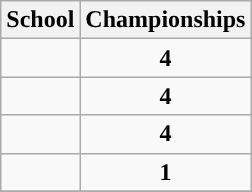<table class="wikitable sortable" style="text-align:center">
<tr>
<th>School</th>
<th>Championships</th>
</tr>
<tr>
<td><strong><a href='#'></a></strong></td>
<td><strong>4</strong></td>
</tr>
<tr>
<td><strong><a href='#'></a></strong></td>
<td><strong>4</strong></td>
</tr>
<tr>
<td><strong><a href='#'></a></strong></td>
<td><strong>4</strong></td>
</tr>
<tr>
<td><strong><a href='#'></a></strong></td>
<td><strong>1</strong></td>
</tr>
<tr>
</tr>
</table>
